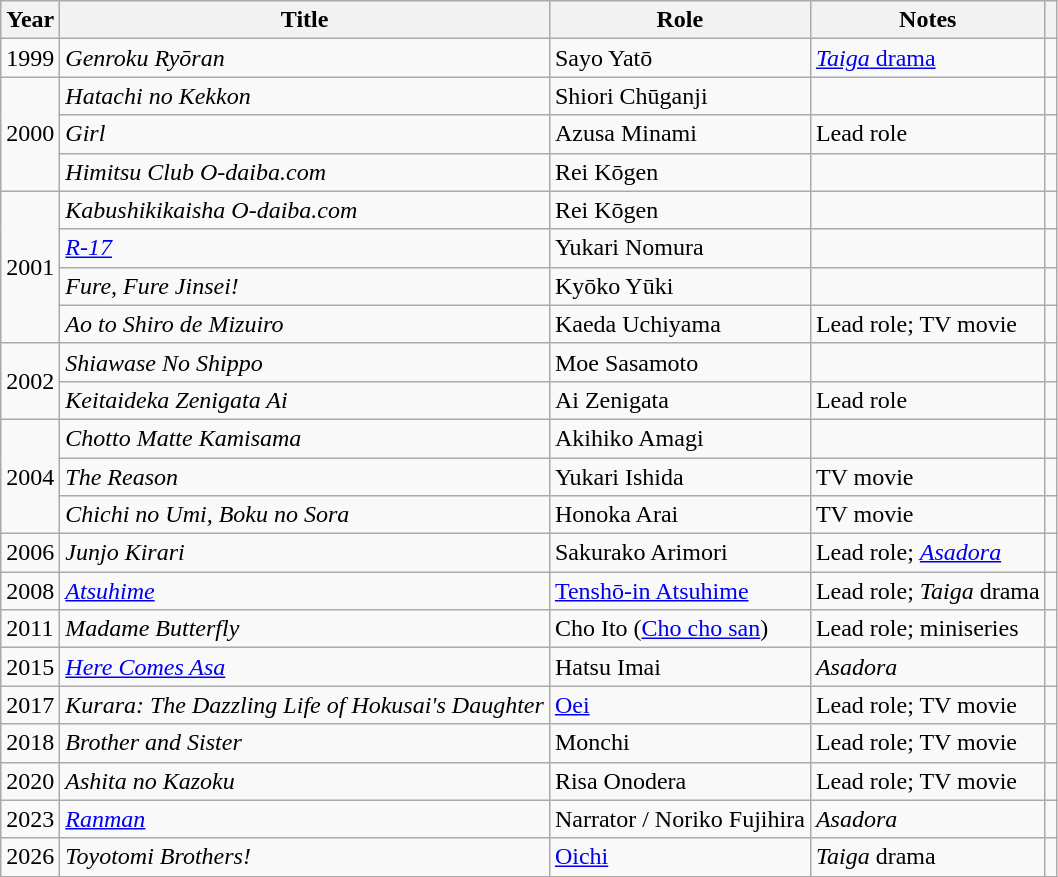<table class="wikitable sortable">
<tr>
<th>Year</th>
<th>Title</th>
<th>Role</th>
<th class="unsortable">Notes</th>
<th class="unsortable"></th>
</tr>
<tr>
<td>1999</td>
<td><em>Genroku Ryōran</em></td>
<td>Sayo Yatō</td>
<td><a href='#'><em>Taiga</em> drama</a></td>
<td></td>
</tr>
<tr>
<td rowspan="3">2000</td>
<td><em>Hatachi no Kekkon</em></td>
<td>Shiori Chūganji</td>
<td></td>
<td></td>
</tr>
<tr>
<td><em>Girl</em></td>
<td>Azusa Minami</td>
<td>Lead role</td>
<td></td>
</tr>
<tr>
<td><em>Himitsu Club O-daiba.com</em></td>
<td>Rei Kōgen</td>
<td></td>
<td></td>
</tr>
<tr>
<td rowspan="4">2001</td>
<td><em>Kabushikikaisha O-daiba.com</em></td>
<td>Rei Kōgen</td>
<td></td>
<td></td>
</tr>
<tr>
<td><em><a href='#'>R-17</a></em></td>
<td>Yukari Nomura</td>
<td></td>
<td></td>
</tr>
<tr>
<td><em>Fure, Fure Jinsei!</em></td>
<td>Kyōko Yūki</td>
<td></td>
<td></td>
</tr>
<tr>
<td><em>Ao to Shiro de Mizuiro</em></td>
<td>Kaeda Uchiyama</td>
<td>Lead role; TV movie</td>
<td></td>
</tr>
<tr>
<td rowspan="2">2002</td>
<td><em>Shiawase No Shippo</em></td>
<td>Moe Sasamoto</td>
<td></td>
<td></td>
</tr>
<tr>
<td><em>Keitaideka Zenigata Ai</em></td>
<td>Ai Zenigata</td>
<td>Lead role</td>
<td></td>
</tr>
<tr>
<td rowspan="3">2004</td>
<td><em>Chotto Matte Kamisama</em></td>
<td>Akihiko Amagi</td>
<td></td>
<td></td>
</tr>
<tr>
<td><em>The Reason</em></td>
<td>Yukari Ishida</td>
<td>TV movie</td>
<td></td>
</tr>
<tr>
<td><em>Chichi no Umi, Boku no Sora</em></td>
<td>Honoka Arai</td>
<td>TV movie</td>
<td></td>
</tr>
<tr>
<td>2006</td>
<td><em>Junjo Kirari</em></td>
<td>Sakurako Arimori</td>
<td>Lead role; <em><a href='#'>Asadora</a></em></td>
<td></td>
</tr>
<tr>
<td>2008</td>
<td><em><a href='#'>Atsuhime</a></em></td>
<td><a href='#'>Tenshō-in Atsuhime</a></td>
<td>Lead role; <em>Taiga</em> drama</td>
<td></td>
</tr>
<tr>
<td>2011</td>
<td><em>Madame Butterfly</em></td>
<td>Cho Ito (<a href='#'>Cho cho san</a>)</td>
<td>Lead role; miniseries</td>
<td></td>
</tr>
<tr>
<td>2015</td>
<td><em><a href='#'>Here Comes Asa</a></em></td>
<td>Hatsu Imai</td>
<td><em>Asadora</em></td>
<td></td>
</tr>
<tr>
<td>2017</td>
<td><em>Kurara: The Dazzling Life of Hokusai's Daughter</em></td>
<td><a href='#'>Oei</a></td>
<td>Lead role; TV movie</td>
<td></td>
</tr>
<tr>
<td>2018</td>
<td><em>Brother and Sister</em></td>
<td>Monchi</td>
<td>Lead role; TV movie</td>
<td></td>
</tr>
<tr>
<td>2020</td>
<td><em>Ashita no Kazoku</em></td>
<td>Risa Onodera</td>
<td>Lead role; TV movie</td>
<td></td>
</tr>
<tr>
<td>2023</td>
<td><em><a href='#'>Ranman</a></em></td>
<td>Narrator / Noriko Fujihira</td>
<td><em>Asadora</em></td>
<td></td>
</tr>
<tr>
<td>2026</td>
<td><em>Toyotomi Brothers!</em></td>
<td><a href='#'>Oichi</a></td>
<td><em>Taiga</em> drama</td>
<td></td>
</tr>
<tr>
</tr>
</table>
